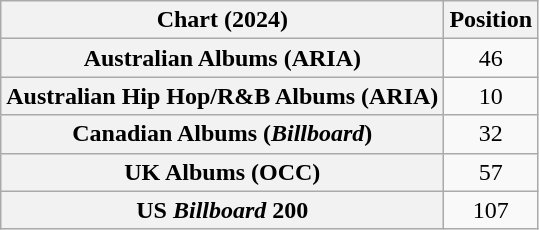<table class="wikitable sortable plainrowheaders" style="text-align:center">
<tr>
<th scope="col">Chart (2024)</th>
<th scope="col">Position</th>
</tr>
<tr>
<th scope="row">Australian Albums (ARIA)</th>
<td>46</td>
</tr>
<tr>
<th scope="row">Australian Hip Hop/R&B Albums (ARIA)</th>
<td>10</td>
</tr>
<tr>
<th scope="row">Canadian Albums (<em>Billboard</em>)</th>
<td>32</td>
</tr>
<tr>
<th scope="row">UK Albums (OCC)</th>
<td>57</td>
</tr>
<tr>
<th scope="row">US <em>Billboard</em> 200</th>
<td>107</td>
</tr>
</table>
